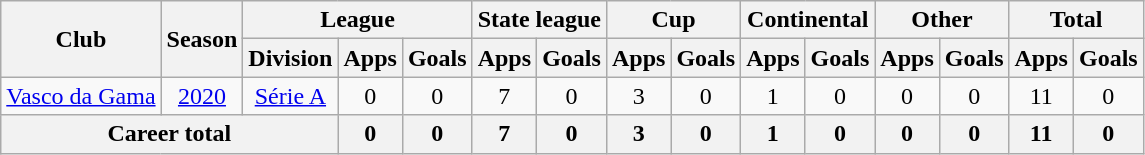<table class="wikitable" style="text-align: center">
<tr>
<th rowspan="2">Club</th>
<th rowspan="2">Season</th>
<th colspan="3">League</th>
<th colspan="2">State league</th>
<th colspan="2">Cup</th>
<th colspan="2">Continental</th>
<th colspan="2">Other</th>
<th colspan="2">Total</th>
</tr>
<tr>
<th>Division</th>
<th>Apps</th>
<th>Goals</th>
<th>Apps</th>
<th>Goals</th>
<th>Apps</th>
<th>Goals</th>
<th>Apps</th>
<th>Goals</th>
<th>Apps</th>
<th>Goals</th>
<th>Apps</th>
<th>Goals</th>
</tr>
<tr>
<td><a href='#'>Vasco da Gama</a></td>
<td><a href='#'>2020</a></td>
<td><a href='#'>Série A</a></td>
<td>0</td>
<td>0</td>
<td>7</td>
<td>0</td>
<td>3</td>
<td>0</td>
<td>1</td>
<td>0</td>
<td>0</td>
<td>0</td>
<td>11</td>
<td>0</td>
</tr>
<tr>
<th colspan="3"><strong>Career total</strong></th>
<th>0</th>
<th>0</th>
<th>7</th>
<th>0</th>
<th>3</th>
<th>0</th>
<th>1</th>
<th>0</th>
<th>0</th>
<th>0</th>
<th>11</th>
<th>0</th>
</tr>
</table>
